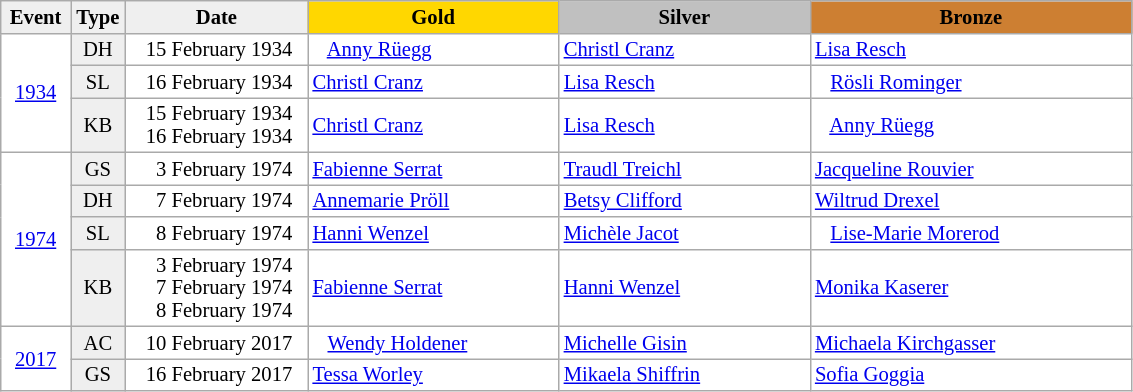<table class="wikitable plainrowheaders" style="background:#fff; font-size:86%; line-height:15px; border:grey solid 1px; border-collapse:collapse;">
<tr>
<th style="background-color: #EFEFEF;" width="40">Event</th>
<th style="background-color: #EFEFEF;" width="30">Type</th>
<th style="background-color: #EFEFEF;" width="115">Date</th>
<th style="background-color: #FFD700;" width="161">Gold</th>
<th style="background-color: #C0C0C0;" width="161">Silver</th>
<th style="background-color: #CD7F32;" width="208">Bronze</th>
</tr>
<tr>
<td align=center rowspan=3><a href='#'>1934</a></td>
<td align=center bgcolor=#EFEFEF>DH</td>
<td align=right>15 February 1934  </td>
<td>   <a href='#'>Anny Rüegg</a></td>
<td> <a href='#'>Christl Cranz</a></td>
<td> <a href='#'>Lisa Resch</a></td>
</tr>
<tr>
<td align=center bgcolor=#EFEFEF>SL</td>
<td align=right>16 February 1934  </td>
<td> <a href='#'>Christl Cranz</a></td>
<td> <a href='#'>Lisa Resch</a></td>
<td>   <a href='#'>Rösli Rominger</a></td>
</tr>
<tr>
<td align=center bgcolor=#EFEFEF>KB</td>
<td align=right>15 February 1934  <br>16 February 1934  </td>
<td> <a href='#'>Christl Cranz</a></td>
<td> <a href='#'>Lisa Resch</a></td>
<td>   <a href='#'>Anny Rüegg</a></td>
</tr>
<tr>
<td align=center rowspan=4><a href='#'>1974</a></td>
<td align=center bgcolor=#EFEFEF>GS</td>
<td align=right>3 February 1974  </td>
<td> <a href='#'>Fabienne Serrat</a></td>
<td> <a href='#'>Traudl Treichl</a></td>
<td> <a href='#'>Jacqueline Rouvier</a></td>
</tr>
<tr>
<td align=center bgcolor=#EFEFEF>DH</td>
<td align=right>7 February 1974  </td>
<td> <a href='#'>Annemarie Pröll</a></td>
<td> <a href='#'>Betsy Clifford</a></td>
<td> <a href='#'>Wiltrud Drexel</a></td>
</tr>
<tr>
<td align=center bgcolor=#EFEFEF>SL</td>
<td align=right>8 February 1974  </td>
<td> <a href='#'>Hanni Wenzel</a></td>
<td> <a href='#'>Michèle Jacot</a></td>
<td>   <a href='#'>Lise-Marie Morerod</a></td>
</tr>
<tr>
<td align=center bgcolor=#EFEFEF>KB</td>
<td align=right>3 February 1974  <br>7 February 1974  <br>8 February 1974  </td>
<td> <a href='#'>Fabienne Serrat</a></td>
<td> <a href='#'>Hanni Wenzel</a></td>
<td> <a href='#'>Monika Kaserer</a></td>
</tr>
<tr>
<td align=center rowspan=2><a href='#'>2017</a></td>
<td align=center bgcolor=#EFEFEF>AC</td>
<td align=right>10 February 2017  </td>
<td>   <a href='#'>Wendy Holdener</a></td>
<td> <a href='#'>Michelle Gisin</a></td>
<td> <a href='#'>Michaela Kirchgasser</a></td>
</tr>
<tr>
<td align=center bgcolor=#EFEFEF>GS</td>
<td align=right>16 February 2017  </td>
<td> <a href='#'>Tessa Worley</a></td>
<td> <a href='#'>Mikaela Shiffrin</a></td>
<td> <a href='#'>Sofia Goggia</a></td>
</tr>
</table>
